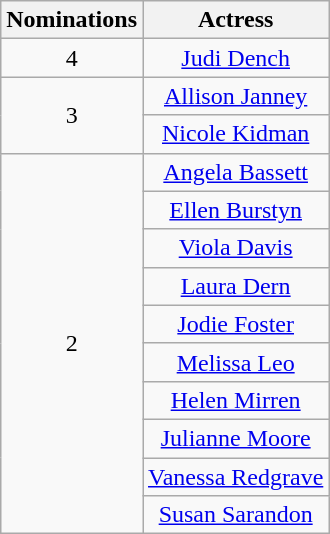<table class="wikitable" style="text-align: center">
<tr>
<th scope="col" width="55">Nominations</th>
<th scope="col" align="center">Actress</th>
</tr>
<tr>
<td rowspan=1 style="text-align:center">4</td>
<td><a href='#'>Judi Dench</a></td>
</tr>
<tr>
<td rowspan=2 style="text-align:center">3</td>
<td><a href='#'>Allison Janney</a></td>
</tr>
<tr>
<td><a href='#'>Nicole Kidman</a></td>
</tr>
<tr>
<td rowspan=10 style="text-align:center">2</td>
<td><a href='#'>Angela Bassett</a></td>
</tr>
<tr>
<td><a href='#'>Ellen Burstyn</a></td>
</tr>
<tr>
<td><a href='#'>Viola Davis</a></td>
</tr>
<tr>
<td><a href='#'>Laura Dern</a></td>
</tr>
<tr>
<td><a href='#'>Jodie Foster</a></td>
</tr>
<tr>
<td><a href='#'>Melissa Leo</a></td>
</tr>
<tr>
<td><a href='#'>Helen Mirren</a></td>
</tr>
<tr>
<td><a href='#'>Julianne Moore</a></td>
</tr>
<tr>
<td><a href='#'>Vanessa Redgrave</a></td>
</tr>
<tr>
<td><a href='#'>Susan Sarandon</a></td>
</tr>
</table>
